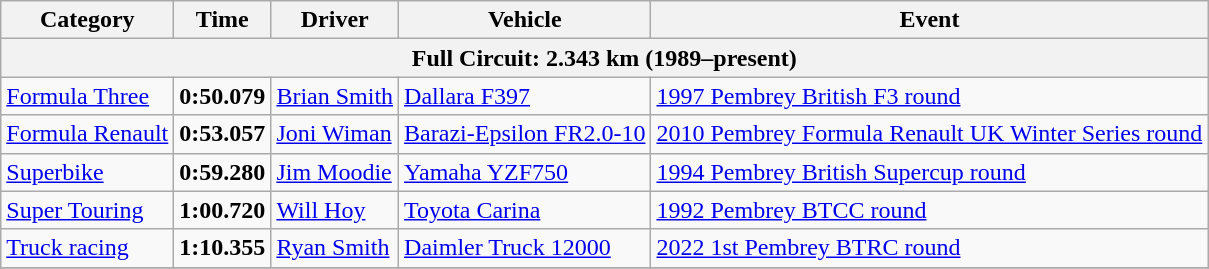<table class="wikitable">
<tr>
<th>Category</th>
<th>Time</th>
<th>Driver</th>
<th>Vehicle</th>
<th>Event</th>
</tr>
<tr>
<th colspan=5>Full Circuit: 2.343 km (1989–present)</th>
</tr>
<tr>
<td><a href='#'>Formula Three</a></td>
<td><strong>0:50.079</strong></td>
<td><a href='#'>Brian Smith</a></td>
<td><a href='#'>Dallara F397</a></td>
<td><a href='#'>1997 Pembrey British F3 round</a></td>
</tr>
<tr>
<td><a href='#'>Formula Renault</a></td>
<td><strong>0:53.057</strong></td>
<td><a href='#'>Joni Wiman</a></td>
<td><a href='#'>Barazi-Epsilon FR2.0-10</a></td>
<td><a href='#'>2010 Pembrey Formula Renault UK Winter Series round</a></td>
</tr>
<tr>
<td><a href='#'>Superbike</a></td>
<td><strong>0:59.280</strong></td>
<td><a href='#'>Jim Moodie</a></td>
<td><a href='#'>Yamaha YZF750</a></td>
<td><a href='#'>1994 Pembrey British Supercup round</a></td>
</tr>
<tr>
<td><a href='#'>Super Touring</a></td>
<td><strong>1:00.720</strong></td>
<td><a href='#'>Will Hoy</a></td>
<td><a href='#'>Toyota Carina</a></td>
<td><a href='#'>1992 Pembrey BTCC round</a></td>
</tr>
<tr>
<td><a href='#'>Truck racing</a></td>
<td><strong>1:10.355</strong></td>
<td><a href='#'>Ryan Smith</a></td>
<td><a href='#'>Daimler Truck 12000</a></td>
<td><a href='#'>2022 1st Pembrey BTRC round</a></td>
</tr>
<tr>
</tr>
</table>
